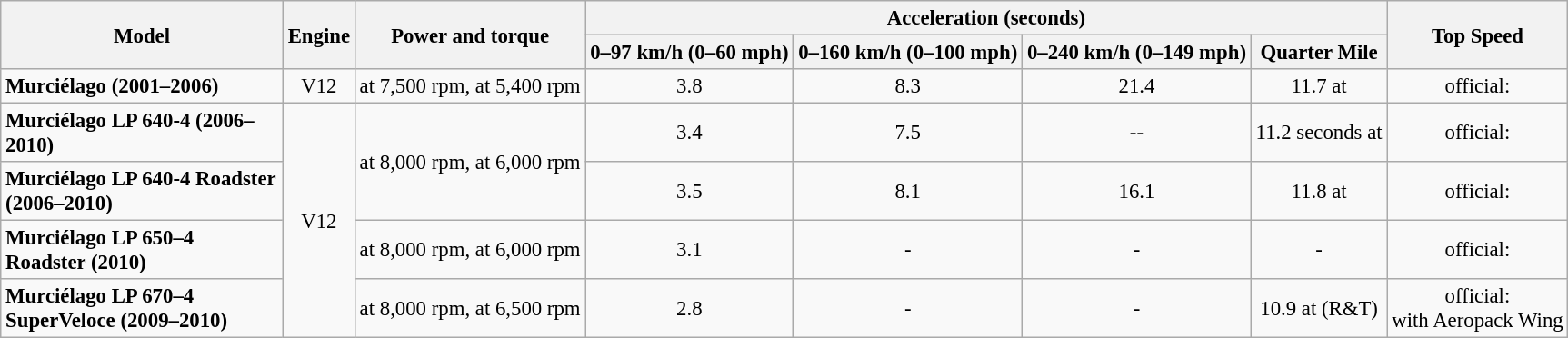<table class="wikitable" style="font-size:95%; text-align:center;">
<tr>
<th rowspan="2" style="width:200px;">Model</th>
<th rowspan=2>Engine</th>
<th rowspan=2>Power and torque</th>
<th colspan=4>Acceleration (seconds)</th>
<th rowspan=2>Top Speed</th>
</tr>
<tr>
<th>0–97 km/h (0–60 mph)</th>
<th>0–160 km/h (0–100 mph)</th>
<th>0–240 km/h (0–149 mph)</th>
<th>Quarter Mile</th>
</tr>
<tr>
<td align=left><strong>Murciélago (2001–2006)</strong></td>
<td> V12</td>
<td> at 7,500 rpm,  at 5,400 rpm</td>
<td>3.8</td>
<td>8.3</td>
<td>21.4</td>
<td>11.7 at </td>
<td>official: </td>
</tr>
<tr>
<td align=left><strong>Murciélago LP 640-4 (2006–2010)</strong></td>
<td rowspan=4> V12</td>
<td rowspan=2> at 8,000 rpm,  at 6,000 rpm</td>
<td>3.4</td>
<td>7.5</td>
<td>--</td>
<td>11.2 seconds at </td>
<td>official: </td>
</tr>
<tr>
<td align=left><strong>Murciélago LP 640-4 Roadster (2006–2010)</strong></td>
<td>3.5</td>
<td>8.1</td>
<td>16.1</td>
<td>11.8 at </td>
<td>official: </td>
</tr>
<tr>
<td align=left><strong>Murciélago LP 650–4 Roadster (2010)</strong></td>
<td> at 8,000 rpm,  at  6,000 rpm</td>
<td>3.1</td>
<td>-</td>
<td>-</td>
<td>-</td>
<td>official: </td>
</tr>
<tr>
<td align=left><strong>Murciélago LP 670–4 SuperVeloce (2009–2010)</strong></td>
<td> at 8,000 rpm,  at 6,500 rpm</td>
<td>2.8</td>
<td>-</td>
<td>-</td>
<td>10.9 at  (R&T)</td>
<td>official: <br> with Aeropack Wing</td>
</tr>
</table>
